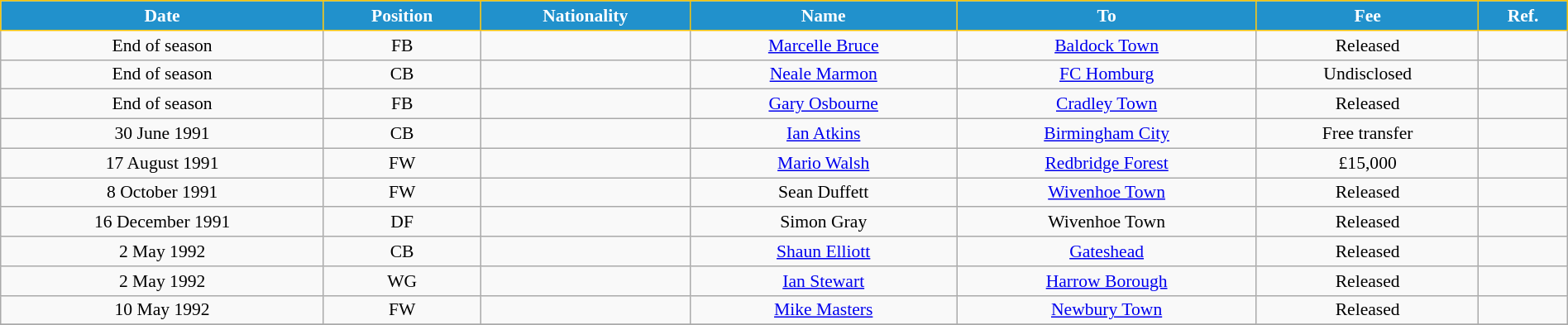<table class="wikitable" style="text-align:center; font-size:90%; width:100%;">
<tr>
<th style="background:#2191CC; color:white; border:1px solid #F7C408; text-align:center;">Date</th>
<th style="background:#2191CC; color:white; border:1px solid #F7C408; text-align:center;">Position</th>
<th style="background:#2191CC; color:white; border:1px solid #F7C408; text-align:center;">Nationality</th>
<th style="background:#2191CC; color:white; border:1px solid #F7C408; text-align:center;">Name</th>
<th style="background:#2191CC; color:white; border:1px solid #F7C408; text-align:center;">To</th>
<th style="background:#2191CC; color:white; border:1px solid #F7C408; text-align:center;">Fee</th>
<th style="background:#2191CC; color:white; border:1px solid #F7C408; text-align:center;">Ref.</th>
</tr>
<tr>
<td>End of season</td>
<td>FB</td>
<td></td>
<td><a href='#'>Marcelle Bruce</a></td>
<td> <a href='#'>Baldock Town</a></td>
<td>Released</td>
<td></td>
</tr>
<tr>
<td>End of season</td>
<td>CB</td>
<td></td>
<td><a href='#'>Neale Marmon</a></td>
<td> <a href='#'>FC Homburg</a></td>
<td>Undisclosed</td>
<td></td>
</tr>
<tr>
<td>End of season</td>
<td>FB</td>
<td></td>
<td><a href='#'>Gary Osbourne</a></td>
<td> <a href='#'>Cradley Town</a></td>
<td>Released</td>
<td></td>
</tr>
<tr>
<td>30 June 1991</td>
<td>CB</td>
<td></td>
<td><a href='#'>Ian Atkins</a></td>
<td> <a href='#'>Birmingham City</a></td>
<td>Free transfer</td>
<td></td>
</tr>
<tr>
<td>17 August 1991</td>
<td>FW</td>
<td></td>
<td><a href='#'>Mario Walsh</a></td>
<td> <a href='#'>Redbridge Forest</a></td>
<td>£15,000</td>
<td></td>
</tr>
<tr>
<td>8 October 1991</td>
<td>FW</td>
<td></td>
<td>Sean Duffett</td>
<td> <a href='#'>Wivenhoe Town</a></td>
<td>Released</td>
<td></td>
</tr>
<tr>
<td>16 December 1991</td>
<td>DF</td>
<td></td>
<td>Simon Gray</td>
<td> Wivenhoe Town</td>
<td>Released</td>
<td></td>
</tr>
<tr>
<td>2 May 1992</td>
<td>CB</td>
<td></td>
<td><a href='#'>Shaun Elliott</a></td>
<td> <a href='#'>Gateshead</a></td>
<td>Released</td>
<td></td>
</tr>
<tr>
<td>2 May 1992</td>
<td>WG</td>
<td></td>
<td><a href='#'>Ian Stewart</a></td>
<td> <a href='#'>Harrow Borough</a></td>
<td>Released</td>
<td></td>
</tr>
<tr>
<td>10 May 1992</td>
<td>FW</td>
<td></td>
<td><a href='#'>Mike Masters</a></td>
<td> <a href='#'>Newbury Town</a></td>
<td>Released</td>
<td></td>
</tr>
<tr>
</tr>
</table>
